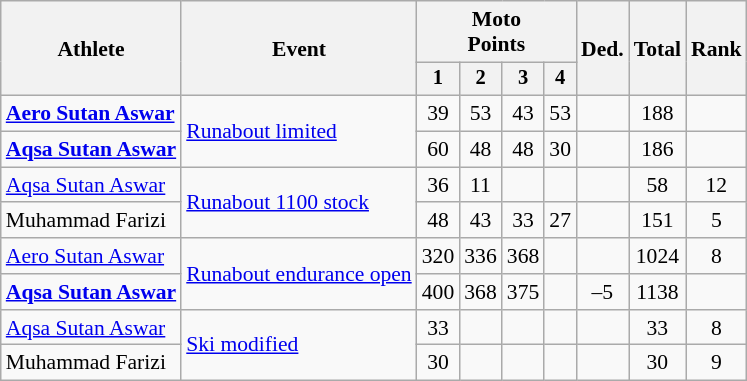<table class=wikitable style=font-size:90%;text-align:center>
<tr>
<th rowspan="2">Athlete</th>
<th rowspan="2">Event</th>
<th colspan="4">Moto <br>Points</th>
<th rowspan="2">Ded.</th>
<th rowspan="2">Total</th>
<th rowspan="2">Rank</th>
</tr>
<tr style="font-size:95%">
<th>1</th>
<th>2</th>
<th>3</th>
<th>4</th>
</tr>
<tr>
<td align=left><strong><a href='#'>Aero Sutan Aswar</a></strong></td>
<td align=left rowspan=2><a href='#'>Runabout limited</a></td>
<td>39</td>
<td>53</td>
<td>43</td>
<td>53</td>
<td></td>
<td>188</td>
<td></td>
</tr>
<tr>
<td align=left><strong><a href='#'>Aqsa Sutan Aswar</a></strong></td>
<td>60</td>
<td>48</td>
<td>48</td>
<td>30</td>
<td></td>
<td>186</td>
<td></td>
</tr>
<tr>
<td align=left><a href='#'>Aqsa Sutan Aswar</a></td>
<td align=left rowspan=2><a href='#'>Runabout 1100 stock</a></td>
<td>36</td>
<td>11</td>
<td></td>
<td></td>
<td></td>
<td>58</td>
<td>12</td>
</tr>
<tr>
<td align=left>Muhammad Farizi</td>
<td>48</td>
<td>43</td>
<td>33</td>
<td>27</td>
<td></td>
<td>151</td>
<td>5</td>
</tr>
<tr>
<td align=left><a href='#'>Aero Sutan Aswar</a></td>
<td align=left rowspan=2><a href='#'>Runabout endurance open</a></td>
<td>320</td>
<td>336</td>
<td>368</td>
<td></td>
<td></td>
<td>1024</td>
<td>8</td>
</tr>
<tr>
<td align=left><strong><a href='#'>Aqsa Sutan Aswar</a></strong></td>
<td>400</td>
<td>368</td>
<td>375</td>
<td></td>
<td>–5</td>
<td>1138</td>
<td></td>
</tr>
<tr>
<td align=left><a href='#'>Aqsa Sutan Aswar</a></td>
<td align=left rowspan=2><a href='#'>Ski modified</a></td>
<td>33</td>
<td></td>
<td></td>
<td></td>
<td></td>
<td>33</td>
<td>8</td>
</tr>
<tr>
<td align=left>Muhammad Farizi</td>
<td>30</td>
<td></td>
<td></td>
<td></td>
<td></td>
<td>30</td>
<td>9</td>
</tr>
</table>
